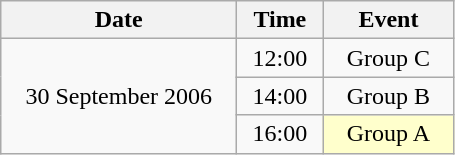<table class = "wikitable" style="text-align:center;">
<tr>
<th width=150>Date</th>
<th width=50>Time</th>
<th width=80>Event</th>
</tr>
<tr>
<td rowspan=3>30 September 2006</td>
<td>12:00</td>
<td>Group C</td>
</tr>
<tr>
<td>14:00</td>
<td>Group B</td>
</tr>
<tr>
<td>16:00</td>
<td bgcolor=ffffcc>Group A</td>
</tr>
</table>
